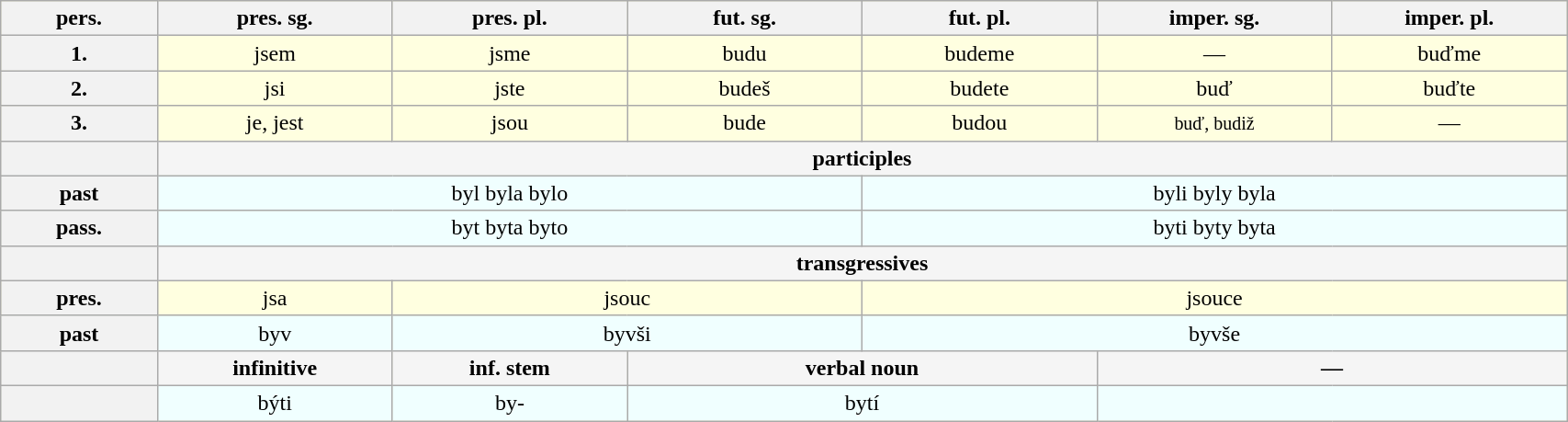<table class="wikitable" border="1" width=90% style="text-align:center; background:lightyellow">
<tr>
<th>pers.</th>
<th width=15%>pres. sg.</th>
<th width=15%>pres. pl.</th>
<th width=15%>fut. sg.</th>
<th width=15%>fut. pl.</th>
<th width=15%>imper. sg.</th>
<th width=15%>imper. pl.</th>
</tr>
<tr>
<th>1.</th>
<td>jsem</td>
<td>jsme</td>
<td>budu</td>
<td>budeme</td>
<td>—</td>
<td>buďme</td>
</tr>
<tr>
<th>2.</th>
<td>jsi</td>
<td>jste</td>
<td>budeš</td>
<td>budete</td>
<td>buď</td>
<td>buďte</td>
</tr>
<tr>
<th>3.</th>
<td>je, jest</td>
<td>jsou</td>
<td>bude</td>
<td>budou</td>
<td><small>buď, budiž</small></td>
<td>—</td>
</tr>
<tr style="font-weight:bold; background:whitesmoke">
<th> </th>
<td colspan=6>participles</td>
</tr>
<tr style="background:azure">
<th>past</th>
<td colspan=3>byl byla bylo</td>
<td colspan=3>byli byly byla</td>
</tr>
<tr style="background:azure">
<th>pass.</th>
<td colspan=3>byt byta byto</td>
<td colspan=3>byti byty byta</td>
</tr>
<tr style="font-weight:bold; background:whitesmoke">
<th> </th>
<td colspan=6>transgressives</td>
</tr>
<tr>
<th>pres.</th>
<td>jsa</td>
<td colspan=2>jsouc</td>
<td colspan=3>jsouce</td>
</tr>
<tr style="background:azure">
<th>past</th>
<td>byv</td>
<td colspan=2>byvši</td>
<td colspan=3>byvše</td>
</tr>
<tr style="font-weight:bold; background:whitesmoke">
<th> </th>
<td>infinitive</td>
<td>inf. stem</td>
<td colspan=2>verbal noun</td>
<td colspan=2>—</td>
</tr>
<tr style="background:azure">
<th> </th>
<td>býti</td>
<td>by-</td>
<td colspan=2>bytí</td>
<td colspan=2></td>
</tr>
</table>
